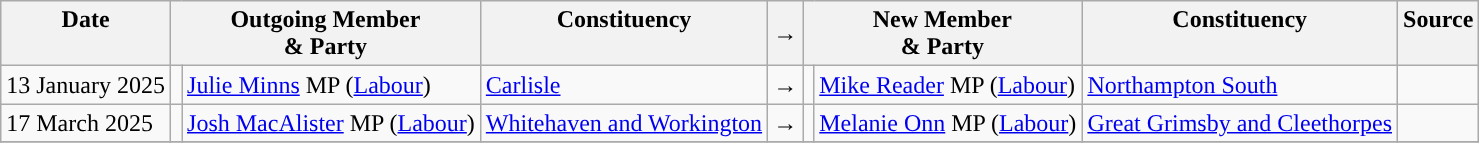<table class="wikitable">
<tr>
<th valign="top">Date</th>
<th colspan="2" valign="top">Outgoing Member<br>& Party</th>
<th valign="top">Constituency</th>
<th>→</th>
<th colspan="2" valign="top">New Member<br>& Party</th>
<th valign="top">Constituency</th>
<th valign="top">Source</th>
</tr>
<tr>
<td nowrap>13 January 2025</td>
<td style="color:inherit;background:"></td>
<td><a href='#'>Julie Minns</a> MP (<a href='#'>Labour</a>)</td>
<td><a href='#'>Carlisle</a></td>
<td>→</td>
<td style="color:inherit;background:"></td>
<td><a href='#'>Mike Reader</a> MP (<a href='#'>Labour</a>)</td>
<td><a href='#'>Northampton South</a></td>
<td></td>
</tr>
<tr>
<td nowrap>17 March 2025</td>
<td style="color:inherit;background:"></td>
<td><a href='#'>Josh MacAlister</a> MP (<a href='#'>Labour</a>)</td>
<td><a href='#'>Whitehaven and Workington</a></td>
<td>→</td>
<td style="color:inherit;background:"></td>
<td><a href='#'>Melanie Onn</a> MP (<a href='#'>Labour</a>)</td>
<td><a href='#'>Great Grimsby and Cleethorpes</a></td>
<td></td>
</tr>
<tr>
</tr>
</table>
